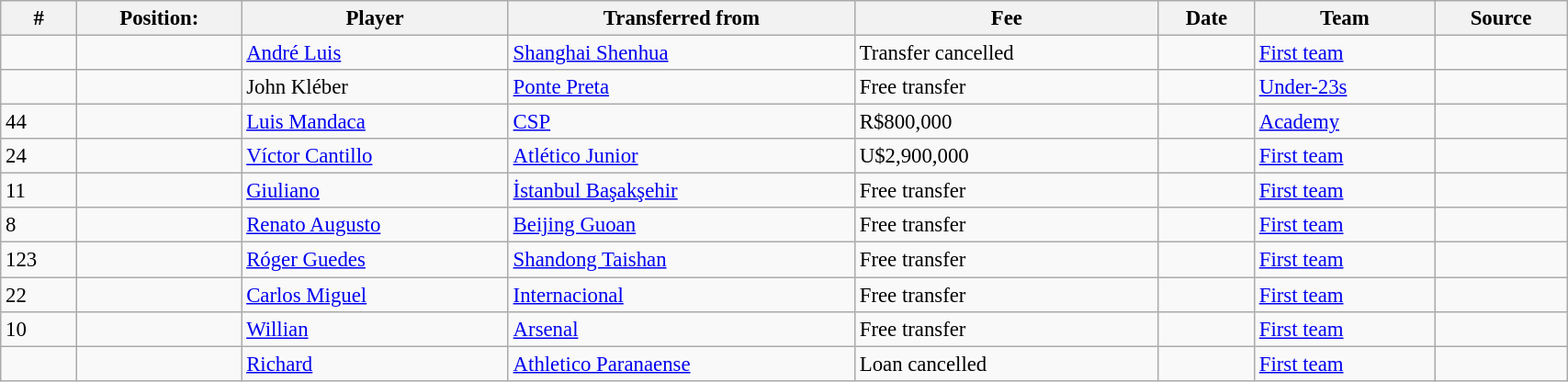<table class="wikitable sortable" style="width:90%; text-align:center; font-size:95%; text-align:left;">
<tr>
<th><strong>#</strong></th>
<th><strong>Position:</strong></th>
<th><strong>Player</strong></th>
<th><strong>Transferred from</strong></th>
<th><strong>Fee</strong></th>
<th><strong>Date</strong></th>
<th><strong>Team</strong></th>
<th><strong>Source</strong></th>
</tr>
<tr>
<td></td>
<td></td>
<td> <a href='#'>André Luis</a></td>
<td> <a href='#'>Shanghai Shenhua</a></td>
<td>Transfer cancelled</td>
<td></td>
<td><a href='#'>First team</a></td>
<td></td>
</tr>
<tr>
<td></td>
<td></td>
<td> John Kléber</td>
<td> <a href='#'>Ponte Preta</a></td>
<td>Free transfer </td>
<td></td>
<td><a href='#'>Under-23s</a></td>
<td></td>
</tr>
<tr>
<td>44</td>
<td></td>
<td> <a href='#'>Luis Mandaca</a></td>
<td> <a href='#'>CSP</a></td>
<td>R$800,000</td>
<td></td>
<td><a href='#'>Academy</a></td>
<td></td>
</tr>
<tr>
<td>24</td>
<td></td>
<td> <a href='#'>Víctor Cantillo</a></td>
<td> <a href='#'>Atlético Junior</a></td>
<td>U$2,900,000 </td>
<td></td>
<td><a href='#'>First team</a></td>
<td></td>
</tr>
<tr>
<td>11</td>
<td></td>
<td> <a href='#'>Giuliano</a></td>
<td> <a href='#'>İstanbul Başakşehir</a></td>
<td>Free transfer </td>
<td></td>
<td><a href='#'>First team</a></td>
<td></td>
</tr>
<tr>
<td>8</td>
<td></td>
<td> <a href='#'>Renato Augusto</a></td>
<td> <a href='#'>Beijing Guoan</a></td>
<td>Free transfer </td>
<td></td>
<td><a href='#'>First team</a></td>
<td></td>
</tr>
<tr>
<td>123</td>
<td></td>
<td> <a href='#'>Róger Guedes</a></td>
<td> <a href='#'>Shandong Taishan</a></td>
<td>Free transfer </td>
<td></td>
<td><a href='#'>First team</a></td>
<td></td>
</tr>
<tr>
<td>22</td>
<td></td>
<td> <a href='#'>Carlos Miguel</a></td>
<td> <a href='#'>Internacional</a></td>
<td>Free transfer </td>
<td></td>
<td><a href='#'>First team</a></td>
<td></td>
</tr>
<tr>
<td>10</td>
<td></td>
<td> <a href='#'>Willian</a></td>
<td> <a href='#'>Arsenal</a></td>
<td>Free transfer </td>
<td></td>
<td><a href='#'>First team</a></td>
<td></td>
</tr>
<tr>
<td></td>
<td></td>
<td> <a href='#'>Richard</a></td>
<td> <a href='#'>Athletico Paranaense</a></td>
<td>Loan cancelled</td>
<td></td>
<td><a href='#'>First team</a></td>
<td></td>
</tr>
</table>
